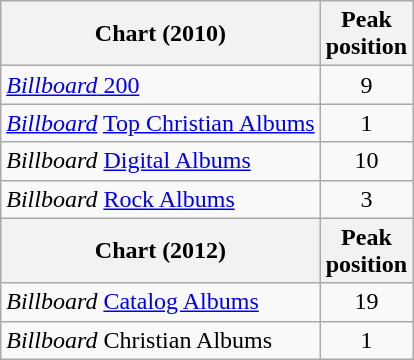<table class="wikitable sortable">
<tr>
<th align="left">Chart (2010)</th>
<th align="left">Peak<br>position</th>
</tr>
<tr>
<td align="left"><a href='#'><em>Billboard</em> 200</a></td>
<td style="text-align:center;">9</td>
</tr>
<tr>
<td align="left"><em><a href='#'>Billboard</a></em> <a href='#'>Top Christian Albums</a></td>
<td style="text-align:center;">1</td>
</tr>
<tr>
<td align="left"><em>Billboard</em> <a href='#'>Digital Albums</a></td>
<td style="text-align:center;">10</td>
</tr>
<tr>
<td align="left"><em>Billboard</em> <a href='#'>Rock Albums</a></td>
<td style="text-align:center;">3</td>
</tr>
<tr>
<th align="left">Chart (2012)</th>
<th align="left">Peak<br>position</th>
</tr>
<tr>
<td align="left"><em>Billboard</em> <a href='#'>Catalog Albums</a></td>
<td style="text-align:center;">19</td>
</tr>
<tr>
<td align="left"><em>Billboard</em> Christian Albums</td>
<td style="text-align:center;">1</td>
</tr>
</table>
